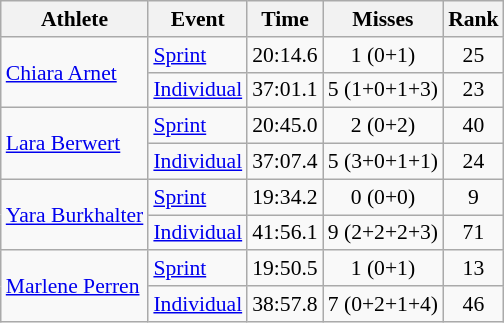<table class="wikitable" style="font-size:90%">
<tr>
<th>Athlete</th>
<th>Event</th>
<th>Time</th>
<th>Misses</th>
<th>Rank</th>
</tr>
<tr align=center>
<td align=left rowspan=2><a href='#'>Chiara Arnet</a></td>
<td align=left><a href='#'>Sprint</a></td>
<td>20:14.6</td>
<td>1 (0+1)</td>
<td>25</td>
</tr>
<tr align=center>
<td align=left><a href='#'>Individual</a></td>
<td>37:01.1</td>
<td>5 (1+0+1+3)</td>
<td>23</td>
</tr>
<tr align=center>
<td align=left rowspan=2><a href='#'>Lara Berwert</a></td>
<td align=left><a href='#'>Sprint</a></td>
<td>20:45.0</td>
<td>2 (0+2)</td>
<td>40</td>
</tr>
<tr align=center>
<td align=left><a href='#'>Individual</a></td>
<td>37:07.4</td>
<td>5 (3+0+1+1)</td>
<td>24</td>
</tr>
<tr align=center>
<td align=left rowspan=2><a href='#'>Yara Burkhalter</a></td>
<td align=left><a href='#'>Sprint</a></td>
<td>19:34.2</td>
<td>0 (0+0)</td>
<td>9</td>
</tr>
<tr align=center>
<td align=left><a href='#'>Individual</a></td>
<td>41:56.1</td>
<td>9 (2+2+2+3)</td>
<td>71</td>
</tr>
<tr align=center>
<td align=left rowspan=2><a href='#'>Marlene Perren</a></td>
<td align=left><a href='#'>Sprint</a></td>
<td>19:50.5</td>
<td>1 (0+1)</td>
<td>13</td>
</tr>
<tr align=center>
<td align=left><a href='#'>Individual</a></td>
<td>38:57.8</td>
<td>7 (0+2+1+4)</td>
<td>46</td>
</tr>
</table>
